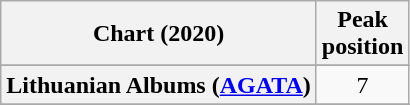<table class="wikitable sortable plainrowheaders" style="text-align:center">
<tr>
<th scope="col">Chart (2020)</th>
<th scope="col">Peak<br>position</th>
</tr>
<tr>
</tr>
<tr>
</tr>
<tr>
</tr>
<tr>
</tr>
<tr>
</tr>
<tr>
</tr>
<tr>
</tr>
<tr>
</tr>
<tr>
</tr>
<tr>
</tr>
<tr>
</tr>
<tr>
</tr>
<tr>
<th scope="row">Lithuanian Albums (<a href='#'>AGATA</a>)</th>
<td>7</td>
</tr>
<tr>
</tr>
<tr>
</tr>
<tr>
</tr>
<tr>
</tr>
<tr>
</tr>
<tr>
</tr>
<tr>
</tr>
</table>
